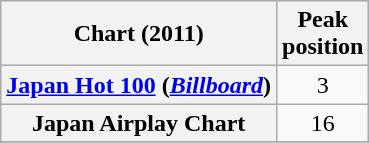<table class="wikitable plainrowheaders sortable">
<tr>
<th>Chart (2011)</th>
<th>Peak<br>position</th>
</tr>
<tr>
<th scope="row"><a href='#'>Japan Hot 100</a> (<em><a href='#'>Billboard</a></em>)</th>
<td style="text-align:center;">3</td>
</tr>
<tr>
<th scope="row">Japan Airplay Chart</th>
<td style="text-align:center;">16</td>
</tr>
<tr>
</tr>
</table>
